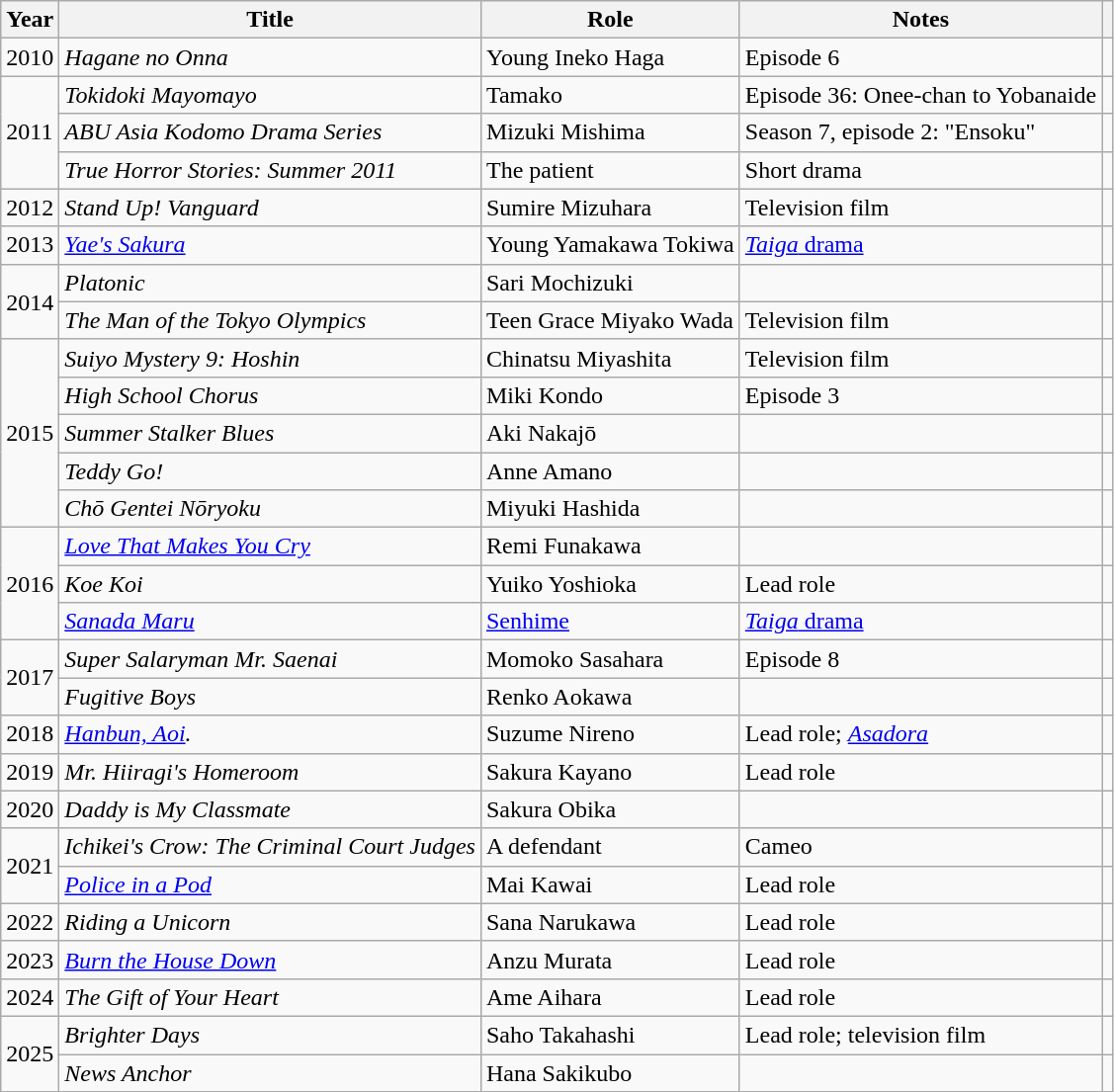<table class="wikitable sortable">
<tr>
<th>Year</th>
<th>Title</th>
<th>Role</th>
<th>Notes</th>
<th class="unsortable"></th>
</tr>
<tr>
<td>2010</td>
<td><em>Hagane no Onna</em></td>
<td>Young Ineko Haga</td>
<td>Episode 6</td>
<td></td>
</tr>
<tr>
<td rowspan=3>2011</td>
<td><em>Tokidoki Mayomayo</em></td>
<td>Tamako</td>
<td>Episode 36: Onee-chan to Yobanaide</td>
<td></td>
</tr>
<tr>
<td><em>ABU Asia Kodomo Drama Series</em></td>
<td>Mizuki Mishima</td>
<td>Season 7, episode 2: "Ensoku"</td>
<td></td>
</tr>
<tr>
<td><em>True Horror Stories: Summer 2011</em></td>
<td>The patient</td>
<td>Short drama</td>
<td></td>
</tr>
<tr>
<td>2012</td>
<td><em>Stand Up! Vanguard</em></td>
<td>Sumire Mizuhara</td>
<td>Television film</td>
<td></td>
</tr>
<tr>
<td>2013</td>
<td><em><a href='#'>Yae's Sakura</a></em></td>
<td>Young Yamakawa Tokiwa</td>
<td><a href='#'><em>Taiga</em> drama</a></td>
<td></td>
</tr>
<tr>
<td rowspan=2>2014</td>
<td><em>Platonic</em></td>
<td>Sari Mochizuki</td>
<td></td>
<td></td>
</tr>
<tr>
<td><em>The Man of the Tokyo Olympics</em></td>
<td>Teen Grace Miyako Wada</td>
<td>Television film</td>
<td></td>
</tr>
<tr>
<td rowspan=5>2015</td>
<td><em>Suiyo Mystery 9: Hoshin</em></td>
<td>Chinatsu Miyashita</td>
<td>Television film</td>
<td></td>
</tr>
<tr>
<td><em>High School Chorus</em></td>
<td>Miki Kondo</td>
<td>Episode 3</td>
<td></td>
</tr>
<tr>
<td><em>Summer Stalker Blues</em></td>
<td>Aki Nakajō</td>
<td></td>
<td></td>
</tr>
<tr>
<td><em>Teddy Go!</em></td>
<td>Anne Amano</td>
<td></td>
<td></td>
</tr>
<tr>
<td><em>Chō Gentei Nōryoku</em></td>
<td>Miyuki Hashida</td>
<td></td>
<td></td>
</tr>
<tr>
<td rowspan=3>2016</td>
<td><em><a href='#'>Love That Makes You Cry</a></em></td>
<td>Remi Funakawa</td>
<td></td>
<td></td>
</tr>
<tr>
<td><em>Koe Koi</em></td>
<td>Yuiko Yoshioka</td>
<td>Lead role</td>
<td></td>
</tr>
<tr>
<td><em><a href='#'>Sanada Maru</a></em></td>
<td><a href='#'>Senhime</a></td>
<td><a href='#'><em>Taiga</em> drama</a></td>
<td></td>
</tr>
<tr>
<td rowspan=2>2017</td>
<td><em>Super Salaryman Mr. Saenai</em></td>
<td>Momoko Sasahara</td>
<td>Episode 8</td>
<td></td>
</tr>
<tr>
<td><em>Fugitive Boys</em></td>
<td>Renko Aokawa</td>
<td></td>
<td></td>
</tr>
<tr>
<td rowspan=1>2018</td>
<td><em><a href='#'>Hanbun, Aoi</a>.</em></td>
<td>Suzume Nireno</td>
<td>Lead role; <em><a href='#'>Asadora</a></em></td>
<td></td>
</tr>
<tr>
<td rowspan="1">2019</td>
<td><em>Mr. Hiiragi's Homeroom</em></td>
<td>Sakura Kayano</td>
<td>Lead role</td>
<td></td>
</tr>
<tr>
<td>2020</td>
<td><em>Daddy is My Classmate</em></td>
<td>Sakura Obika</td>
<td></td>
<td></td>
</tr>
<tr>
<td rowspan="2">2021</td>
<td><em>Ichikei's Crow: The Criminal Court Judges</em></td>
<td>A defendant</td>
<td>Cameo</td>
<td></td>
</tr>
<tr>
<td><em><a href='#'>Police in a Pod</a></em></td>
<td>Mai Kawai</td>
<td>Lead role</td>
<td></td>
</tr>
<tr>
<td>2022</td>
<td><em>Riding a Unicorn</em></td>
<td>Sana Narukawa</td>
<td>Lead role</td>
<td></td>
</tr>
<tr>
<td>2023</td>
<td><em><a href='#'>Burn the House Down</a></em></td>
<td>Anzu Murata</td>
<td>Lead role</td>
<td></td>
</tr>
<tr>
<td>2024</td>
<td><em>The Gift of Your Heart</em></td>
<td>Ame Aihara</td>
<td>Lead role</td>
<td></td>
</tr>
<tr>
<td rowspan="2">2025</td>
<td><em>Brighter Days</em></td>
<td>Saho Takahashi</td>
<td>Lead role; television film</td>
<td></td>
</tr>
<tr>
<td><em>News Anchor</em></td>
<td>Hana Sakikubo</td>
<td></td>
<td></td>
</tr>
</table>
